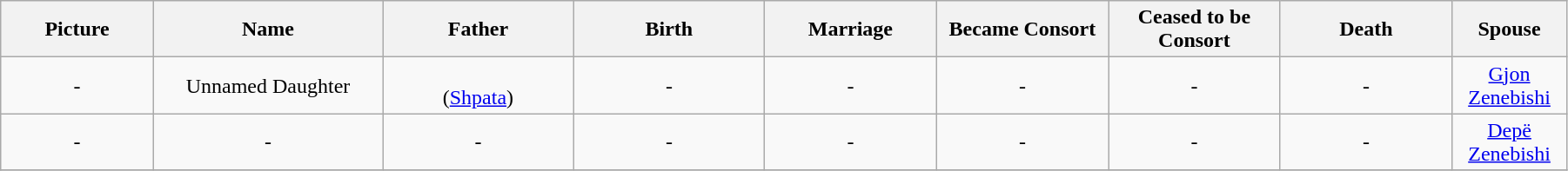<table width=95% class="wikitable">
<tr>
<th width = "8%">Picture</th>
<th width = "12%">Name</th>
<th width = "10%">Father</th>
<th width = "10%">Birth</th>
<th width = "9%">Marriage</th>
<th width = "9%">Became Consort</th>
<th width = "9%">Ceased to be Consort</th>
<th width = "9%">Death</th>
<th width = "6%">Spouse</th>
</tr>
<tr>
<td align="center">-</td>
<td align="center">Unnamed Daughter</td>
<td align=center><br>(<a href='#'>Shpata</a>)</td>
<td align="center">-</td>
<td align="center">-</td>
<td align="center">-</td>
<td align="center">-</td>
<td align="center">-</td>
<td align="center"><a href='#'>Gjon Zenebishi</a></td>
</tr>
<tr>
<td align="center">-</td>
<td align="center">-</td>
<td align=center>-</td>
<td align="center">-</td>
<td align="center">-</td>
<td align="center">-</td>
<td align="center">-</td>
<td align="center">-</td>
<td align="center"><a href='#'>Depë Zenebishi</a></td>
</tr>
<tr>
</tr>
</table>
